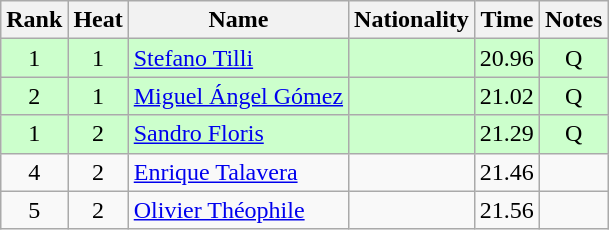<table class="wikitable sortable" style="text-align:center">
<tr>
<th>Rank</th>
<th>Heat</th>
<th>Name</th>
<th>Nationality</th>
<th>Time</th>
<th>Notes</th>
</tr>
<tr bgcolor=ccffcc>
<td>1</td>
<td>1</td>
<td align=left><a href='#'>Stefano Tilli</a></td>
<td align=left></td>
<td>20.96</td>
<td>Q</td>
</tr>
<tr bgcolor=ccffcc>
<td>2</td>
<td>1</td>
<td align=left><a href='#'>Miguel Ángel Gómez</a></td>
<td align=left></td>
<td>21.02</td>
<td>Q</td>
</tr>
<tr bgcolor=ccffcc>
<td>1</td>
<td>2</td>
<td align=left><a href='#'>Sandro Floris</a></td>
<td align=left></td>
<td>21.29</td>
<td>Q</td>
</tr>
<tr>
<td>4</td>
<td>2</td>
<td align=left><a href='#'>Enrique Talavera</a></td>
<td align=left></td>
<td>21.46</td>
<td></td>
</tr>
<tr>
<td>5</td>
<td>2</td>
<td align=left><a href='#'>Olivier Théophile</a></td>
<td align=left></td>
<td>21.56</td>
<td></td>
</tr>
</table>
